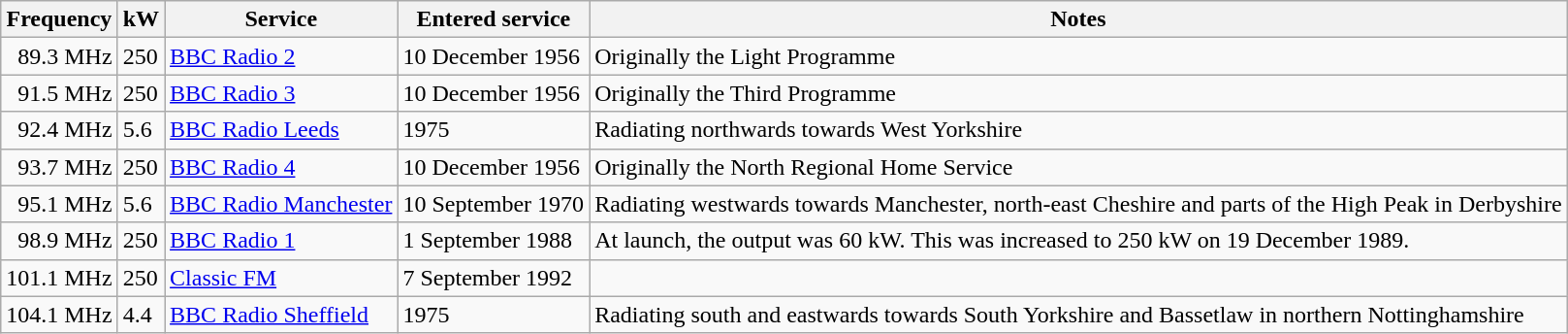<table class="wikitable sortable">
<tr>
<th>Frequency</th>
<th>kW</th>
<th>Service</th>
<th>Entered service</th>
<th class=unsortable>Notes</th>
</tr>
<tr>
<td style="text-align:right;">89.3 MHz</td>
<td>250</td>
<td><a href='#'>BBC Radio 2</a></td>
<td>10 December 1956</td>
<td>Originally the Light Programme</td>
</tr>
<tr>
<td style="text-align:right;">91.5 MHz</td>
<td>250</td>
<td><a href='#'>BBC Radio 3</a></td>
<td>10 December 1956</td>
<td>Originally the Third Programme</td>
</tr>
<tr>
<td style="text-align:right;">92.4 MHz</td>
<td>5.6</td>
<td><a href='#'>BBC Radio Leeds</a></td>
<td>1975</td>
<td>Radiating northwards towards West Yorkshire</td>
</tr>
<tr>
<td style="text-align:right;">93.7 MHz</td>
<td>250</td>
<td><a href='#'>BBC Radio 4</a></td>
<td>10 December 1956</td>
<td>Originally the North Regional Home Service</td>
</tr>
<tr>
<td style="text-align:right;">95.1 MHz</td>
<td>5.6</td>
<td><a href='#'>BBC Radio Manchester</a></td>
<td>10 September 1970</td>
<td>Radiating westwards towards Manchester, north-east Cheshire and parts of the High Peak in Derbyshire</td>
</tr>
<tr>
<td style="text-align:right;">98.9 MHz</td>
<td>250</td>
<td><a href='#'>BBC Radio 1</a></td>
<td>1 September 1988</td>
<td>At launch, the output was 60 kW. This was increased to 250 kW on 19 December 1989.</td>
</tr>
<tr>
<td style="text-align:right;">101.1 MHz</td>
<td>250</td>
<td><a href='#'>Classic FM</a></td>
<td>7 September 1992</td>
</tr>
<tr>
<td style="text-align:right;">104.1 MHz</td>
<td>4.4</td>
<td><a href='#'>BBC Radio Sheffield</a></td>
<td>1975</td>
<td>Radiating south and eastwards towards South Yorkshire and Bassetlaw in northern Nottinghamshire</td>
</tr>
</table>
